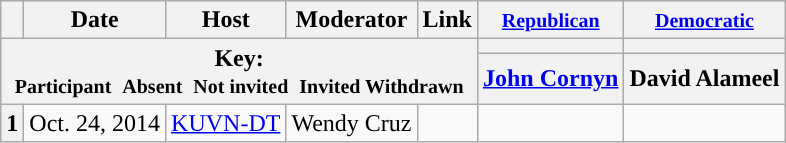<table class="wikitable" style="text-align:center;">
<tr>
<th scope="col"></th>
<th scope="col">Date</th>
<th scope="col">Host</th>
<th scope="col">Moderator</th>
<th scope="col">Link</th>
<th scope="col"><small><a href='#'>Republican</a></small></th>
<th scope="col"><small><a href='#'>Democratic</a></small></th>
</tr>
<tr>
<th colspan="5" rowspan="2">Key:<br> <small>Participant </small>  <small>Absent </small>  <small>Not invited </small>  <small>Invited  Withdrawn</small></th>
<th scope="col" style="background:"></th>
<th scope="col" style="background:"></th>
</tr>
<tr>
<th scope="col"><a href='#'>John Cornyn</a></th>
<th scope="col">David Alameel</th>
</tr>
<tr>
<th>1</th>
<td style="white-space:nowrap;">Oct. 24, 2014</td>
<td style="white-space:nowrap;"><a href='#'>KUVN-DT</a></td>
<td style="white-space:nowrap;">Wendy Cruz</td>
<td style="white-space:nowrap;"></td>
<td></td>
<td></td>
</tr>
</table>
